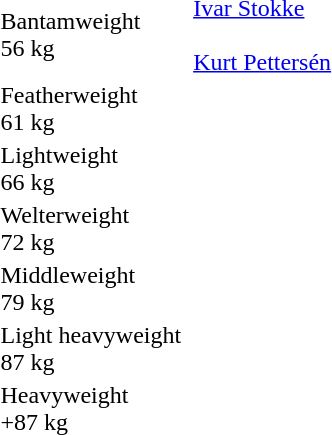<table>
<tr>
<td>Bantamweight<br>56 kg</td>
<td></td>
<td><a href='#'>Ivar Stokke</a> <br>  <br> <a href='#'>Kurt Pettersén</a> <br> </td>
<td></td>
</tr>
<tr>
<td>Featherweight<br>61 kg</td>
<td></td>
<td></td>
<td></td>
</tr>
<tr>
<td>Lightweight<br>66 kg</td>
<td></td>
<td></td>
<td></td>
</tr>
<tr>
<td>Welterweight<br>72 kg</td>
<td></td>
<td></td>
<td></td>
</tr>
<tr>
<td>Middleweight<br>79 kg</td>
<td></td>
<td></td>
<td></td>
</tr>
<tr>
<td>Light heavyweight<br>87 kg</td>
<td></td>
<td></td>
<td></td>
</tr>
<tr>
<td>Heavyweight<br>+87 kg</td>
<td></td>
<td></td>
<td></td>
</tr>
</table>
